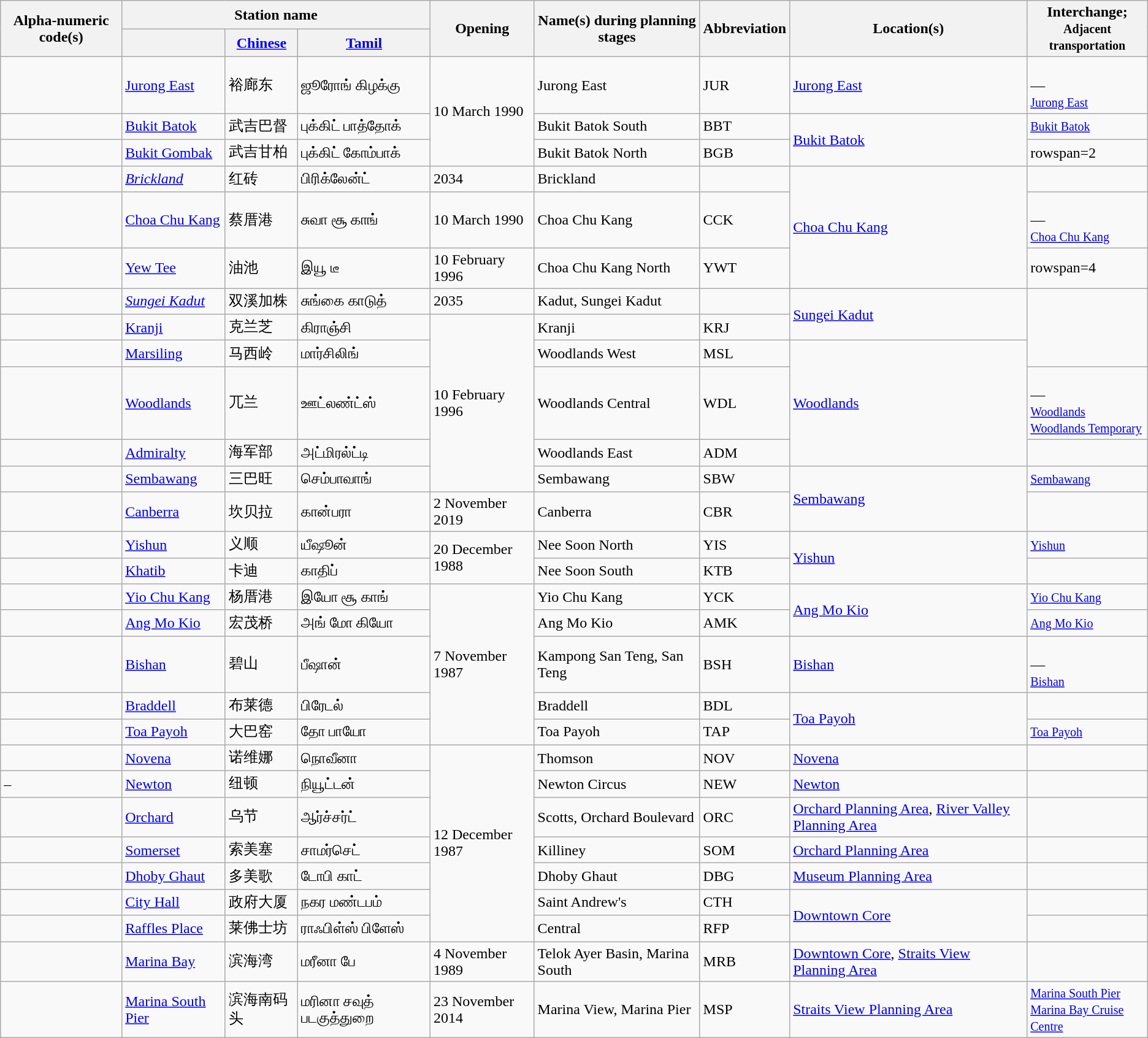<table class="wikitable sortable">
<tr>
<th scope="col" rowspan="2">Alpha-numeric code(s)</th>
<th scope="col" colspan="3" class="unsortable">Station name</th>
<th scope="col" rowspan="2">Opening</th>
<th scope="col" rowspan="2">Name(s) during planning stages</th>
<th scope="col" rowspan="2">Abbreviation</th>
<th scope="col" rowspan="2">Location(s)</th>
<th scope="col" rowspan="2">Interchange;<br><small>Adjacent transportation</small></th>
</tr>
<tr>
<th scope="col"></th>
<th scope="col"><a href='#'>Chinese</a></th>
<th scope="col"><a href='#'>Tamil</a></th>
</tr>
<tr>
<td><br><br> </td>
<td><a href='#'>Jurong East</a></td>
<td>裕廊东</td>
<td>ஜூரோங் கிழக்கு</td>
<td rowspan=3>10 March 1990</td>
<td>Jurong East</td>
<td>JUR</td>
<td><a href='#'>Jurong East</a></td>
<td> <br>—<br> <small><a href='#'>Jurong East</a></small></td>
</tr>
<tr>
<td><br> </td>
<td><a href='#'>Bukit Batok</a></td>
<td>武吉巴督</td>
<td>புக்கிட் பாத்தோக்</td>
<td>Bukit Batok South</td>
<td>BBT</td>
<td rowspan=2><a href='#'>Bukit Batok</a></td>
<td> <small><a href='#'>Bukit Batok</a></small></td>
</tr>
<tr>
<td><br> </td>
<td><a href='#'>Bukit Gombak</a></td>
<td>武吉甘柏</td>
<td>புக்கிட் கோம்பாக்</td>
<td>Bukit Batok North</td>
<td>BGB</td>
<td>rowspan=2 </td>
</tr>
<tr>
<td><br> </td>
<td><a href='#'><em>Brickland</em></a></td>
<td>红砖</td>
<td>பிரிக்லேன்ட்</td>
<td>2034</td>
<td>Brickland</td>
<td></td>
<td rowspan=3><a href='#'>Choa Chu Kang</a></td>
</tr>
<tr>
<td><br> </td>
<td><a href='#'>Choa Chu Kang</a></td>
<td>蔡厝港</td>
<td>சுவா சூ காங்</td>
<td>10 March 1990</td>
<td>Choa Chu Kang</td>
<td>CCK</td>
<td> <br>—<br> <small><a href='#'>Choa Chu Kang</a></small></td>
</tr>
<tr>
<td><br> </td>
<td><a href='#'>Yew Tee</a></td>
<td>油池</td>
<td>இயூ டீ</td>
<td>10 February 1996</td>
<td>Choa Chu Kang North</td>
<td>YWT</td>
<td>rowspan=4 </td>
</tr>
<tr>
<td><br> </td>
<td><a href='#'><em>Sungei Kadut</em></a></td>
<td>双溪加株</td>
<td>சுங்கை காடுத்</td>
<td>2035</td>
<td>Kadut, Sungei Kadut</td>
<td></td>
<td rowspan=2><a href='#'>Sungei Kadut</a></td>
</tr>
<tr>
<td><br> </td>
<td><a href='#'>Kranji</a></td>
<td>克兰芝</td>
<td>கிராஞ்சி</td>
<td rowspan=5>10 February 1996</td>
<td>Kranji</td>
<td>KRJ</td>
</tr>
<tr>
<td><br> </td>
<td><a href='#'>Marsiling</a></td>
<td>马西岭</td>
<td>மார்சிலிங்</td>
<td>Woodlands West</td>
<td>MSL</td>
<td rowspan=3><a href='#'>Woodlands</a></td>
</tr>
<tr>
<td><br>  </td>
<td><a href='#'>Woodlands</a></td>
<td>兀兰</td>
<td>ஊட்லண்ட்ஸ்</td>
<td>Woodlands Central</td>
<td>WDL</td>
<td> <br>—<br> <small><a href='#'>Woodlands</a></small><br> <small><a href='#'>Woodlands Temporary</a></small></td>
</tr>
<tr>
<td><br> </td>
<td><a href='#'>Admiralty</a></td>
<td>海军部</td>
<td>அட்மிரல்ட்டி</td>
<td>Woodlands East</td>
<td>ADM</td>
<td></td>
</tr>
<tr>
<td><br> </td>
<td><a href='#'>Sembawang</a></td>
<td>三巴旺</td>
<td>செம்பாவாங்</td>
<td>Sembawang</td>
<td>SBW</td>
<td rowspan=2><a href='#'>Sembawang</a></td>
<td> <small><a href='#'>Sembawang</a></small></td>
</tr>
<tr>
<td><br> </td>
<td><a href='#'>Canberra</a></td>
<td>坎贝拉</td>
<td>கான்பரா</td>
<td>2 November 2019</td>
<td>Canberra</td>
<td>CBR</td>
<td></td>
</tr>
<tr>
<td><br> </td>
<td><a href='#'>Yishun</a></td>
<td>义顺</td>
<td>யீஷூன்</td>
<td rowspan=2>20 December 1988</td>
<td>Nee Soon North</td>
<td>YIS</td>
<td rowspan=2><a href='#'>Yishun</a></td>
<td> <small><a href='#'>Yishun</a></small></td>
</tr>
<tr>
<td><br> </td>
<td><a href='#'>Khatib</a></td>
<td>卡迪</td>
<td>காதிப்</td>
<td>Nee Soon South</td>
<td>KTB</td>
<td></td>
</tr>
<tr>
<td><br> </td>
<td><a href='#'>Yio Chu Kang</a></td>
<td>杨厝港</td>
<td>இயோ சூ காங்</td>
<td rowspan=5>7 November 1987</td>
<td>Yio Chu Kang</td>
<td>YCK</td>
<td rowspan=2><a href='#'>Ang Mo Kio</a></td>
<td> <small><a href='#'>Yio Chu Kang</a></small></td>
</tr>
<tr>
<td><br> </td>
<td><a href='#'>Ang Mo Kio</a></td>
<td>宏茂桥</td>
<td>அங் மோ கியோ</td>
<td>Ang Mo Kio</td>
<td>AMK</td>
<td> <small><a href='#'>Ang Mo Kio</a></small></td>
</tr>
<tr>
<td><br>  </td>
<td><a href='#'>Bishan</a></td>
<td>碧山</td>
<td>பீஷான்</td>
<td>Kampong San Teng, San Teng</td>
<td>BSH</td>
<td><a href='#'>Bishan</a></td>
<td> <br>—<br> <small><a href='#'>Bishan</a></small></td>
</tr>
<tr>
<td><br>  </td>
<td><a href='#'>Braddell</a></td>
<td>布莱德</td>
<td>பிரேடல்</td>
<td>Braddell</td>
<td>BDL</td>
<td rowspan=2><a href='#'>Toa Payoh</a></td>
<td></td>
</tr>
<tr>
<td><br> </td>
<td><a href='#'>Toa Payoh</a></td>
<td>大巴窑</td>
<td>தோ பாயோ</td>
<td>Toa Payoh</td>
<td>TAP</td>
<td> <small><a href='#'>Toa Payoh</a></small></td>
</tr>
<tr>
<td><br> </td>
<td><a href='#'>Novena</a></td>
<td>诺维娜</td>
<td>நொவீனா</td>
<td rowspan=7>12 December 1987</td>
<td>Thomson</td>
<td>NOV</td>
<td><a href='#'>Novena</a></td>
<td></td>
</tr>
<tr>
<td>–<br>  </td>
<td><a href='#'>Newton</a></td>
<td>纽顿</td>
<td>நியூட்டன்</td>
<td>Newton Circus</td>
<td>NEW</td>
<td><a href='#'>Newton</a></td>
<td>  </td>
</tr>
<tr>
<td><br> </td>
<td><a href='#'>Orchard</a></td>
<td>乌节</td>
<td>ஆர்ச்சர்ட்</td>
<td>Scotts, Orchard Boulevard</td>
<td>ORC</td>
<td><a href='#'>Orchard Planning Area</a>, <a href='#'>River Valley Planning Area</a></td>
<td> </td>
</tr>
<tr>
<td><br>  </td>
<td><a href='#'>Somerset</a></td>
<td>索美塞</td>
<td>சாமர்செட்</td>
<td>Killiney</td>
<td>SOM</td>
<td><a href='#'>Orchard Planning Area</a></td>
<td></td>
</tr>
<tr>
<td><br> </td>
<td><a href='#'>Dhoby Ghaut</a></td>
<td>多美歌</td>
<td>டோபி காட்</td>
<td>Dhoby Ghaut</td>
<td>DBG</td>
<td><a href='#'>Museum Planning Area</a></td>
<td> <br> </td>
</tr>
<tr>
<td><br>  </td>
<td><a href='#'>City Hall</a></td>
<td>政府大厦</td>
<td>நகர மண்டபம்</td>
<td>Saint Andrew's</td>
<td>CTH</td>
<td rowspan=2><a href='#'>Downtown Core</a></td>
<td> </td>
</tr>
<tr>
<td><br>  </td>
<td><a href='#'>Raffles Place</a></td>
<td>莱佛士坊</td>
<td>ராஃபிள்ஸ் பிளேஸ்</td>
<td>Central</td>
<td>RFP</td>
<td> </td>
</tr>
<tr>
<td><br>  </td>
<td><a href='#'>Marina Bay</a></td>
<td>滨海湾</td>
<td>மரீனா பே</td>
<td>4 November 1989</td>
<td>Telok Ayer Basin, Marina South</td>
<td>MRB</td>
<td><a href='#'>Downtown Core</a>, <a href='#'>Straits View Planning Area</a></td>
<td> <br> </td>
</tr>
<tr>
<td><br><br> </td>
<td><a href='#'>Marina South Pier</a></td>
<td>滨海南码头</td>
<td>மரினா சவுத் படகுத்துறை</td>
<td>23 November 2014</td>
<td>Marina View, Marina Pier</td>
<td>MSP</td>
<td><a href='#'>Straits View Planning Area</a></td>
<td> <small><a href='#'>Marina South Pier</a></small> <br> <small><a href='#'>Marina Bay Cruise Centre</a></small> </td>
</tr>
</table>
